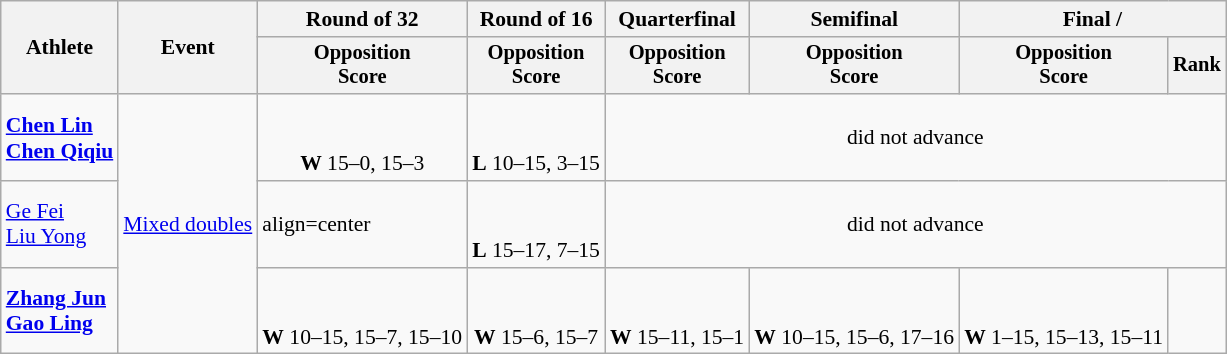<table class=wikitable style="font-size:90%">
<tr>
<th rowspan="2">Athlete</th>
<th rowspan="2">Event</th>
<th>Round of 32</th>
<th>Round of 16</th>
<th>Quarterfinal</th>
<th>Semifinal</th>
<th colspan=2>Final / </th>
</tr>
<tr style="font-size:95%">
<th>Opposition<br>Score</th>
<th>Opposition<br>Score</th>
<th>Opposition<br>Score</th>
<th>Opposition<br>Score</th>
<th>Opposition<br>Score</th>
<th>Rank</th>
</tr>
<tr>
<td align=left><strong><a href='#'>Chen Lin</a></strong><br> <strong><a href='#'>Chen Qiqiu</a></strong></td>
<td align=left rowspan="3"><a href='#'>Mixed doubles</a></td>
<td align=center><br> <br><strong>W</strong> 15–0, 15–3</td>
<td align=center><br> <br><strong>L</strong> 10–15, 3–15</td>
<td align=center colspan="4">did not advance</td>
</tr>
<tr>
<td align=left><a href='#'>Ge Fei</a><br> <a href='#'>Liu Yong</a></td>
<td>align=center </td>
<td align=center><br> <br><strong>L</strong> 15–17, 7–15</td>
<td align=center colspan="4">did not advance</td>
</tr>
<tr>
<td align=left><strong><a href='#'>Zhang Jun</a></strong><br> <strong><a href='#'>Gao Ling</a></strong></td>
<td align=center><br> <br><strong>W</strong> 10–15, 15–7, 15–10</td>
<td align=center><br> <br><strong>W</strong> 15–6, 15–7</td>
<td align=center><br> <br><strong>W</strong> 15–11, 15–1</td>
<td align=center><br> <br><strong>W</strong> 10–15, 15–6, 17–16</td>
<td align=center><br> <br><strong>W</strong> 1–15, 15–13, 15–11</td>
<td align=center></td>
</tr>
</table>
